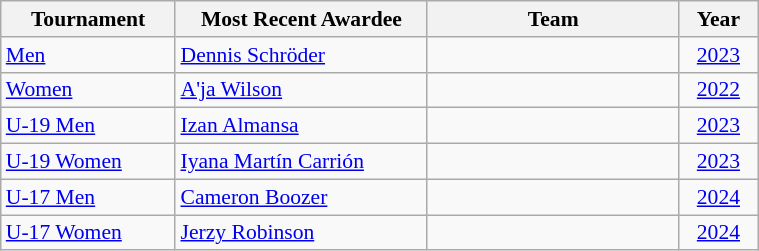<table class="wikitable" style="width: 40%; font-size:90%">
<tr>
<th width=10%>Tournament</th>
<th width=20%>Most Recent Awardee</th>
<th width=20%>Team</th>
<th width=5%>Year</th>
</tr>
<tr>
<td><a href='#'>Men</a></td>
<td><a href='#'>Dennis Schröder</a></td>
<td></td>
<td align=center><a href='#'>2023</a></td>
</tr>
<tr>
<td><a href='#'>Women</a></td>
<td><a href='#'>A'ja Wilson</a></td>
<td></td>
<td align=center><a href='#'>2022</a></td>
</tr>
<tr>
<td><a href='#'>U-19 Men</a></td>
<td><a href='#'>Izan Almansa</a></td>
<td></td>
<td align=center><a href='#'>2023</a></td>
</tr>
<tr>
<td><a href='#'>U-19 Women</a></td>
<td><a href='#'>Iyana Martín Carrión</a></td>
<td></td>
<td align=center><a href='#'>2023</a></td>
</tr>
<tr>
<td><a href='#'>U-17 Men</a></td>
<td><a href='#'>Cameron Boozer</a></td>
<td></td>
<td align=center><a href='#'>2024</a></td>
</tr>
<tr>
<td><a href='#'>U-17 Women</a></td>
<td><a href='#'>Jerzy Robinson</a></td>
<td></td>
<td align=center><a href='#'>2024</a></td>
</tr>
</table>
